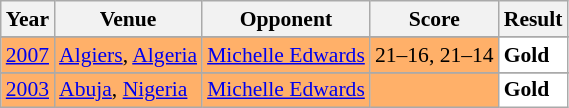<table class="sortable wikitable" style="font-size: 90%;">
<tr>
<th>Year</th>
<th>Venue</th>
<th>Opponent</th>
<th>Score</th>
<th>Result</th>
</tr>
<tr>
</tr>
<tr style="background:#FFB069">
<td align="center"><a href='#'>2007</a></td>
<td align="left"><a href='#'>Algiers</a>, <a href='#'>Algeria</a></td>
<td align="left"> <a href='#'>Michelle Edwards</a></td>
<td align="left">21–16, 21–14</td>
<td style="text-align:left; background:white"> <strong>Gold</strong></td>
</tr>
<tr>
</tr>
<tr style="background:#FFB069">
<td align="center"><a href='#'>2003</a></td>
<td align="left"><a href='#'>Abuja</a>, <a href='#'>Nigeria</a></td>
<td align="left"> <a href='#'>Michelle Edwards</a></td>
<td align="left"></td>
<td style="text-align:left; background:white"> <strong>Gold</strong></td>
</tr>
</table>
